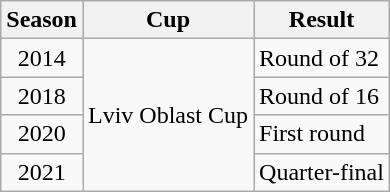<table class="wikitable">
<tr>
<th>Season</th>
<th>Cup</th>
<th>Result</th>
</tr>
<tr>
<td align="center">2014</td>
<td rowspan="4">Lviv Oblast Cup</td>
<td>Round of 32</td>
</tr>
<tr>
<td align="center">2018</td>
<td>Round of 16</td>
</tr>
<tr>
<td align="center">2020</td>
<td>First round</td>
</tr>
<tr>
<td align="center">2021</td>
<td>Quarter-final</td>
</tr>
</table>
